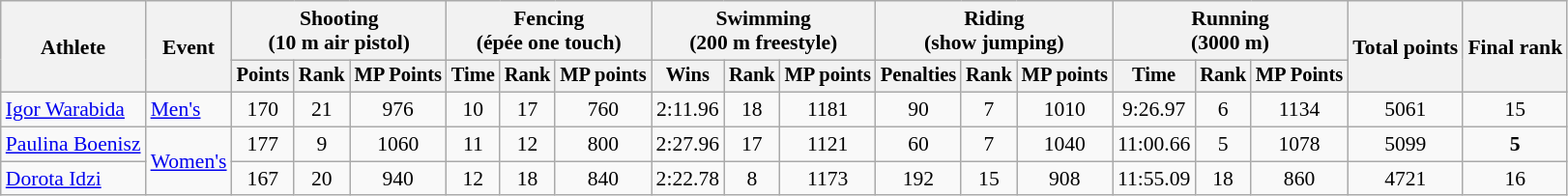<table class="wikitable" style="font-size:90%">
<tr>
<th rowspan="2">Athlete</th>
<th rowspan="2">Event</th>
<th colspan=3>Shooting<br><span>(10 m air pistol)</span></th>
<th colspan=3>Fencing<br><span>(épée one touch)</span></th>
<th colspan=3>Swimming<br><span>(200 m freestyle)</span></th>
<th colspan=3>Riding<br><span>(show jumping)</span></th>
<th colspan=3>Running<br><span>(3000 m)</span></th>
<th rowspan=2>Total points</th>
<th rowspan=2>Final rank</th>
</tr>
<tr style="font-size:95%">
<th>Points</th>
<th>Rank</th>
<th>MP Points</th>
<th>Time</th>
<th>Rank</th>
<th>MP points</th>
<th>Wins</th>
<th>Rank</th>
<th>MP points</th>
<th>Penalties</th>
<th>Rank</th>
<th>MP points</th>
<th>Time</th>
<th>Rank</th>
<th>MP Points</th>
</tr>
<tr align=center>
<td align=left><a href='#'>Igor Warabida</a></td>
<td align=left><a href='#'>Men's</a></td>
<td>170</td>
<td>21</td>
<td>976</td>
<td>10</td>
<td>17</td>
<td>760</td>
<td>2:11.96</td>
<td>18</td>
<td>1181</td>
<td>90</td>
<td>7</td>
<td>1010</td>
<td>9:26.97</td>
<td>6</td>
<td>1134</td>
<td>5061</td>
<td>15</td>
</tr>
<tr align=center>
<td align=left><a href='#'>Paulina Boenisz</a></td>
<td align=left rowspan=2><a href='#'>Women's</a></td>
<td>177</td>
<td>9</td>
<td>1060</td>
<td>11</td>
<td>12</td>
<td>800</td>
<td>2:27.96</td>
<td>17</td>
<td>1121</td>
<td>60</td>
<td>7</td>
<td>1040</td>
<td>11:00.66</td>
<td>5</td>
<td>1078</td>
<td>5099</td>
<td><strong>5</strong></td>
</tr>
<tr align=center>
<td align=left><a href='#'>Dorota Idzi</a></td>
<td>167</td>
<td>20</td>
<td>940</td>
<td>12</td>
<td>18</td>
<td>840</td>
<td>2:22.78</td>
<td>8</td>
<td>1173</td>
<td>192</td>
<td>15</td>
<td>908</td>
<td>11:55.09</td>
<td>18</td>
<td>860</td>
<td>4721</td>
<td>16</td>
</tr>
</table>
